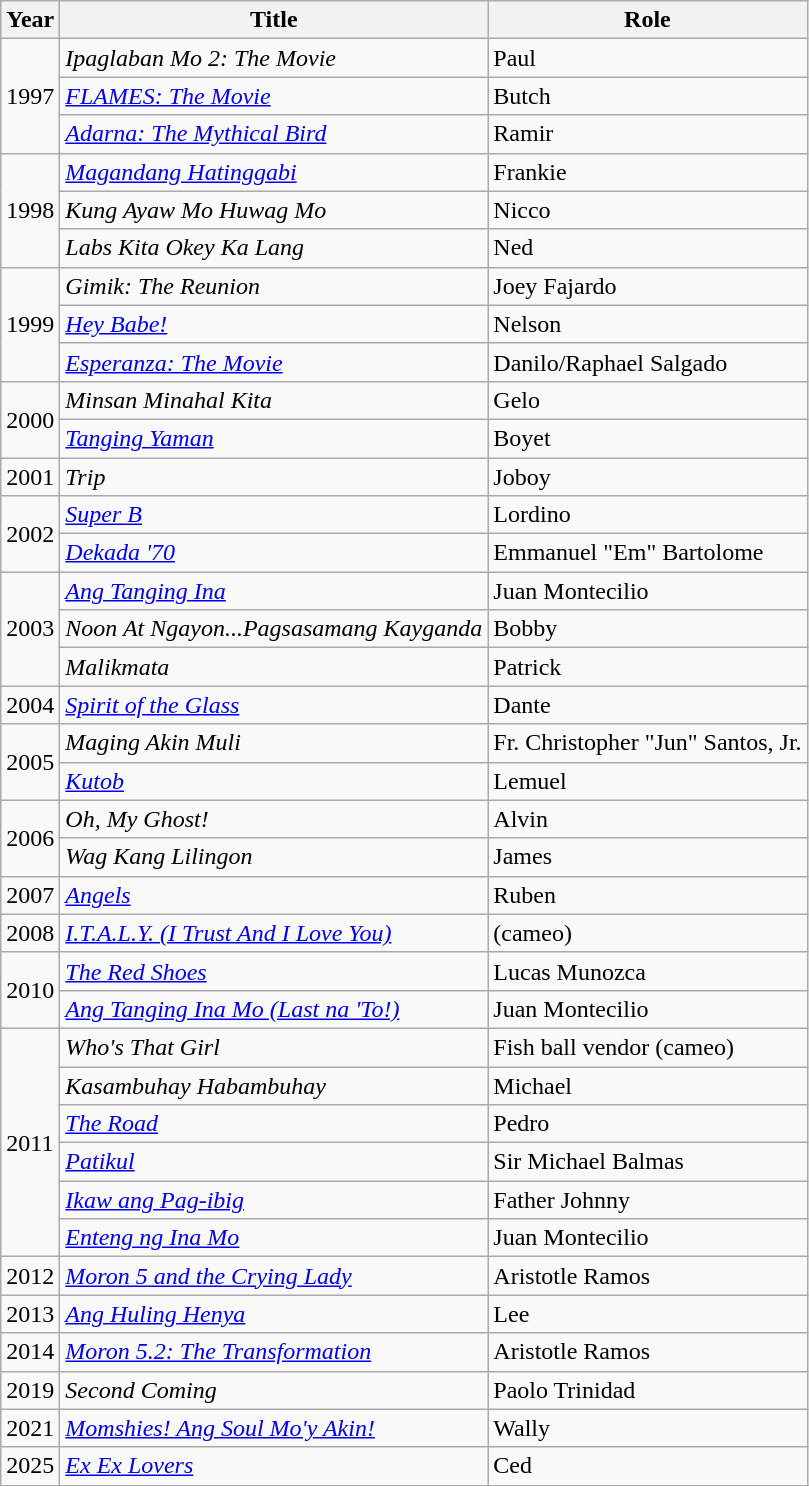<table class="wikitable sortable">
<tr>
<th>Year</th>
<th>Title</th>
<th>Role</th>
</tr>
<tr>
<td rowspan="3">1997</td>
<td><em>Ipaglaban Mo 2: The Movie</em></td>
<td>Paul</td>
</tr>
<tr>
<td><em><a href='#'>FLAMES: The Movie</a></em></td>
<td>Butch</td>
</tr>
<tr>
<td><em><a href='#'>Adarna: The Mythical Bird</a></em></td>
<td>Ramir</td>
</tr>
<tr>
<td rowspan="3">1998</td>
<td><em><a href='#'>Magandang Hatinggabi</a></em></td>
<td>Frankie</td>
</tr>
<tr>
<td><em>Kung Ayaw Mo Huwag Mo</em></td>
<td>Nicco</td>
</tr>
<tr>
<td><em>Labs Kita Okey Ka Lang</em></td>
<td>Ned</td>
</tr>
<tr>
<td rowspan="3">1999</td>
<td><em>Gimik: The Reunion</em></td>
<td>Joey Fajardo</td>
</tr>
<tr>
<td><em><a href='#'>Hey Babe!</a></em></td>
<td>Nelson</td>
</tr>
<tr>
<td><em><a href='#'>Esperanza: The Movie</a></em></td>
<td>Danilo/Raphael Salgado</td>
</tr>
<tr>
<td rowspan="2">2000</td>
<td><em>Minsan Minahal Kita</em></td>
<td>Gelo</td>
</tr>
<tr>
<td><em><a href='#'>Tanging Yaman</a></em></td>
<td>Boyet</td>
</tr>
<tr>
<td>2001</td>
<td><em>Trip</em></td>
<td>Joboy</td>
</tr>
<tr>
<td rowspan="2">2002</td>
<td><em><a href='#'>Super B</a></em></td>
<td>Lordino</td>
</tr>
<tr>
<td><em><a href='#'>Dekada '70</a></em></td>
<td>Emmanuel "Em" Bartolome</td>
</tr>
<tr>
<td rowspan="3">2003</td>
<td><em><a href='#'>Ang Tanging Ina</a></em></td>
<td>Juan Montecilio</td>
</tr>
<tr>
<td><em>Noon At Ngayon...Pagsasamang Kayganda</em></td>
<td>Bobby</td>
</tr>
<tr>
<td><em>Malikmata</em></td>
<td>Patrick</td>
</tr>
<tr>
<td>2004</td>
<td><em><a href='#'>Spirit of the Glass</a></em></td>
<td>Dante</td>
</tr>
<tr>
<td rowspan="2">2005</td>
<td><em>Maging Akin Muli</em></td>
<td>Fr. Christopher "Jun" Santos, Jr.</td>
</tr>
<tr>
<td><em><a href='#'>Kutob</a></em></td>
<td>Lemuel</td>
</tr>
<tr>
<td rowspan="2">2006</td>
<td><em>Oh, My Ghost!</em></td>
<td>Alvin</td>
</tr>
<tr>
<td><em>Wag Kang Lilingon</em></td>
<td>James</td>
</tr>
<tr>
<td>2007</td>
<td><em><a href='#'>Angels</a></em></td>
<td>Ruben</td>
</tr>
<tr>
<td>2008</td>
<td><em><a href='#'> I.T.A.L.Y. (I Trust And I Love You)</a></em></td>
<td>(cameo)</td>
</tr>
<tr>
<td rowspan="2">2010</td>
<td><em><a href='#'>The Red Shoes</a></em></td>
<td>Lucas Munozca</td>
</tr>
<tr>
<td><em><a href='#'>Ang Tanging Ina Mo (Last na 'To!)</a></em></td>
<td>Juan Montecilio</td>
</tr>
<tr>
<td rowspan="6">2011</td>
<td><em>Who's That Girl</em></td>
<td>Fish ball vendor (cameo)</td>
</tr>
<tr>
<td><em>Kasambuhay Habambuhay</em></td>
<td>Michael</td>
</tr>
<tr>
<td><em><a href='#'>The Road</a></em></td>
<td>Pedro</td>
</tr>
<tr>
<td><em><a href='#'>Patikul</a></em></td>
<td>Sir Michael Balmas</td>
</tr>
<tr>
<td><em><a href='#'>Ikaw ang Pag-ibig</a></em></td>
<td>Father Johnny</td>
</tr>
<tr>
<td><em><a href='#'>Enteng ng Ina Mo</a></em></td>
<td>Juan Montecilio</td>
</tr>
<tr>
<td>2012</td>
<td><em><a href='#'>Moron 5 and the Crying Lady</a></em></td>
<td>Aristotle Ramos</td>
</tr>
<tr>
<td>2013</td>
<td><em><a href='#'>Ang Huling Henya</a></em></td>
<td>Lee</td>
</tr>
<tr>
<td>2014</td>
<td><em><a href='#'>Moron 5.2: The Transformation</a></em></td>
<td>Aristotle Ramos</td>
</tr>
<tr>
<td>2019</td>
<td><em>Second Coming</em></td>
<td>Paolo Trinidad</td>
</tr>
<tr>
<td>2021</td>
<td><em><a href='#'>Momshies! Ang Soul Mo'y Akin!</a></em></td>
<td>Wally</td>
</tr>
<tr>
<td>2025</td>
<td><em><a href='#'>Ex Ex Lovers</a></em></td>
<td>Ced</td>
</tr>
<tr>
</tr>
</table>
